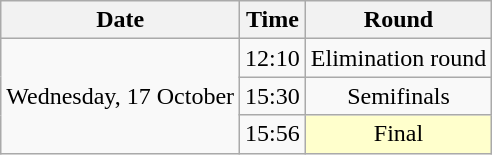<table class = "wikitable" style="text-align:center;">
<tr>
<th>Date</th>
<th>Time</th>
<th>Round</th>
</tr>
<tr>
<td rowspan=3>Wednesday, 17 October</td>
<td>12:10</td>
<td>Elimination round</td>
</tr>
<tr>
<td>15:30</td>
<td>Semifinals</td>
</tr>
<tr>
<td>15:56</td>
<td bgcolor=ffffcc>Final</td>
</tr>
</table>
